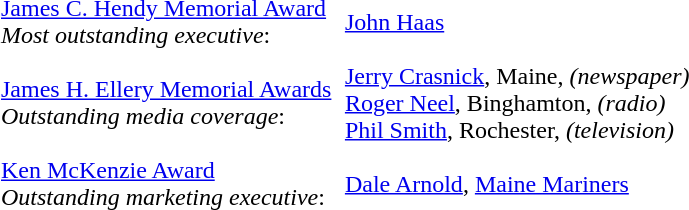<table cellpadding="3" cellspacing="3">
<tr>
<td><a href='#'>James C. Hendy Memorial Award</a><br><em>Most outstanding executive</em>:</td>
<td><a href='#'>John Haas</a></td>
</tr>
<tr>
<td><a href='#'>James H. Ellery Memorial Awards</a> <br><em>Outstanding media coverage</em>:</td>
<td><a href='#'>Jerry Crasnick</a>, Maine, <em>(newspaper)</em><br><a href='#'>Roger Neel</a>, Binghamton, <em>(radio)</em><br><a href='#'>Phil Smith</a>, Rochester, <em>(television)</em></td>
</tr>
<tr>
<td><a href='#'>Ken McKenzie Award</a><br><em>Outstanding marketing executive</em>:</td>
<td><a href='#'>Dale Arnold</a>, <a href='#'>Maine Mariners</a></td>
</tr>
</table>
